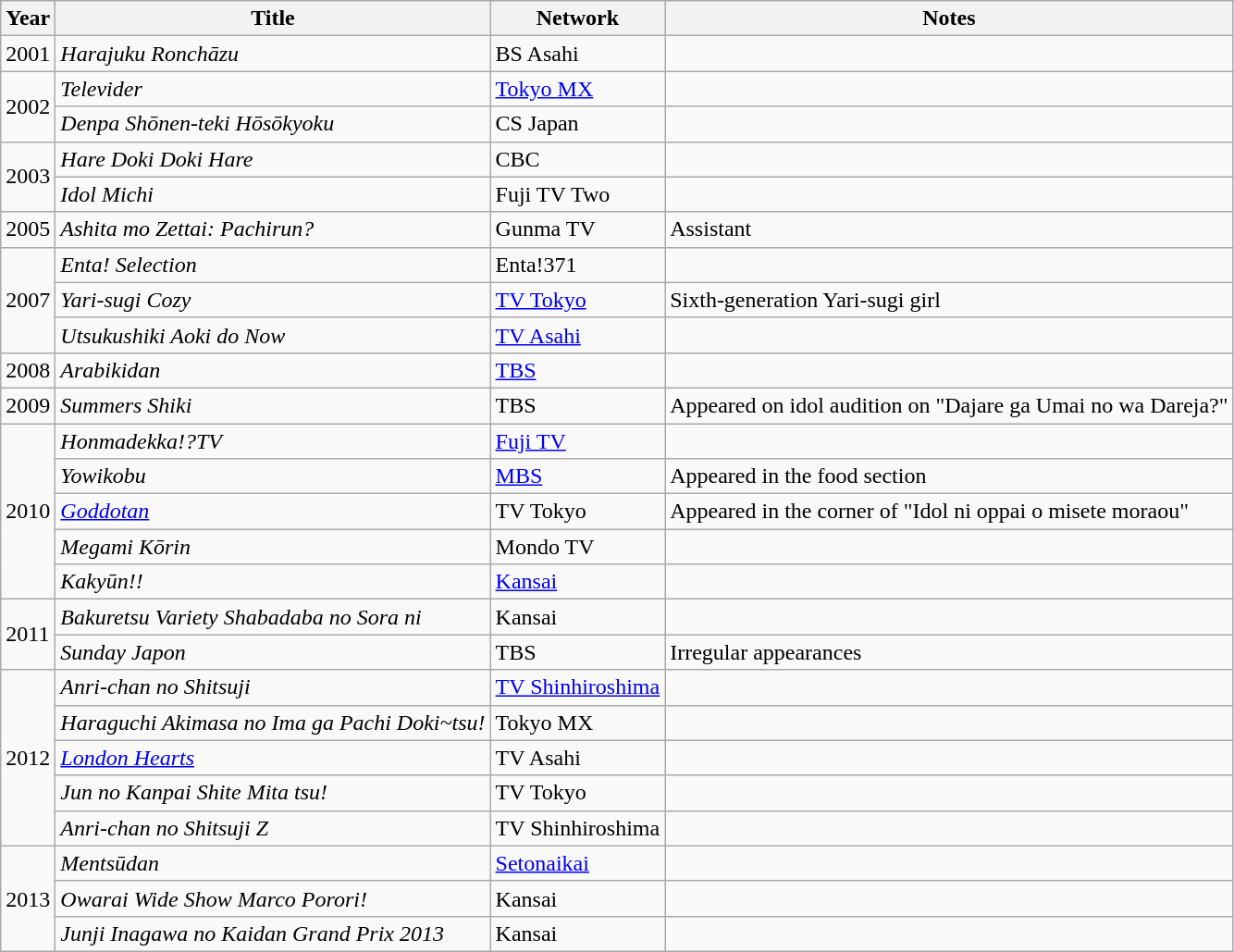<table class="wikitable">
<tr>
<th>Year</th>
<th>Title</th>
<th>Network</th>
<th>Notes</th>
</tr>
<tr>
<td>2001</td>
<td><em>Harajuku Ronchāzu</em></td>
<td>BS Asahi</td>
<td></td>
</tr>
<tr>
<td rowspan="2">2002</td>
<td><em>Televider</em></td>
<td><a href='#'>Tokyo MX</a></td>
<td></td>
</tr>
<tr>
<td><em>Denpa Shōnen-teki Hōsōkyoku</em></td>
<td>CS Japan</td>
<td></td>
</tr>
<tr>
<td rowspan="2">2003</td>
<td><em>Hare Doki Doki Hare</em></td>
<td>CBC</td>
<td></td>
</tr>
<tr>
<td><em>Idol Michi</em></td>
<td>Fuji TV Two</td>
<td></td>
</tr>
<tr>
<td>2005</td>
<td><em>Ashita mo Zettai: Pachirun?</em></td>
<td>Gunma TV</td>
<td>Assistant</td>
</tr>
<tr>
<td rowspan="3">2007</td>
<td><em>Enta! Selection</em></td>
<td>Enta!371</td>
<td></td>
</tr>
<tr>
<td><em>Yari-sugi Cozy</em></td>
<td><a href='#'>TV Tokyo</a></td>
<td>Sixth-generation Yari-sugi girl</td>
</tr>
<tr>
<td><em>Utsukushiki Aoki do Now</em></td>
<td><a href='#'>TV Asahi</a></td>
<td></td>
</tr>
<tr>
<td>2008</td>
<td><em>Arabikidan</em></td>
<td><a href='#'>TBS</a></td>
<td></td>
</tr>
<tr>
<td>2009</td>
<td><em>Summers Shiki</em></td>
<td>TBS</td>
<td>Appeared on idol audition on "Dajare ga Umai no wa Dareja?"</td>
</tr>
<tr>
<td rowspan="5">2010</td>
<td><em>Honmadekka!?TV</em></td>
<td><a href='#'>Fuji TV</a></td>
<td></td>
</tr>
<tr>
<td><em>Yowikobu</em></td>
<td><a href='#'>MBS</a></td>
<td>Appeared in the food section</td>
</tr>
<tr>
<td><em><a href='#'>Goddotan</a></em></td>
<td>TV Tokyo</td>
<td>Appeared in the corner of "Idol ni oppai o misete moraou"</td>
</tr>
<tr>
<td><em>Megami Kōrin</em></td>
<td>Mondo TV</td>
<td></td>
</tr>
<tr>
<td><em>Kakyūn!!</em></td>
<td><a href='#'>Kansai</a></td>
<td></td>
</tr>
<tr>
<td rowspan="2">2011</td>
<td><em>Bakuretsu Variety Shabadaba no Sora ni</em></td>
<td>Kansai</td>
<td></td>
</tr>
<tr>
<td><em>Sunday Japon</em></td>
<td>TBS</td>
<td>Irregular appearances</td>
</tr>
<tr>
<td rowspan="5">2012</td>
<td><em>Anri-chan no Shitsuji</em></td>
<td><a href='#'>TV Shinhiroshima</a></td>
<td></td>
</tr>
<tr>
<td><em>Haraguchi Akimasa no Ima ga Pachi Doki~tsu!</em></td>
<td>Tokyo MX</td>
<td></td>
</tr>
<tr>
<td><em><a href='#'>London Hearts</a></em></td>
<td>TV Asahi</td>
<td></td>
</tr>
<tr>
<td><em>Jun no Kanpai Shite Mita tsu!</em></td>
<td>TV Tokyo</td>
<td></td>
</tr>
<tr>
<td><em>Anri-chan no Shitsuji Z</em></td>
<td>TV Shinhiroshima</td>
<td></td>
</tr>
<tr>
<td rowspan="3">2013</td>
<td><em>Mentsūdan</em></td>
<td><a href='#'>Setonaikai</a></td>
<td></td>
</tr>
<tr>
<td><em>Owarai Wide Show Marco Porori!</em></td>
<td>Kansai</td>
<td></td>
</tr>
<tr>
<td><em>Junji Inagawa no Kaidan Grand Prix 2013</em></td>
<td>Kansai</td>
<td></td>
</tr>
</table>
